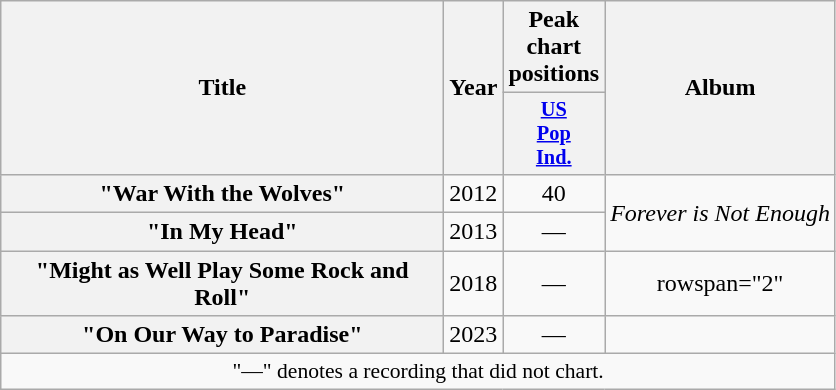<table class="wikitable plainrowheaders" style="text-align:center;">
<tr>
<th scope="col" rowspan="2" style="width:18em;">Title</th>
<th scope="col" rowspan="2">Year</th>
<th scope="col">Peak chart positions</th>
<th scope="col" rowspan="2">Album</th>
</tr>
<tr>
<th scope="col" style="width:3em;font-size:85%;"><a href='#'>US<br>Pop<br>Ind.</a><br></th>
</tr>
<tr>
<th scope="row">"War With the Wolves"</th>
<td>2012</td>
<td>40</td>
<td rowspan="2"><em>Forever is Not Enough</em></td>
</tr>
<tr>
<th scope="row">"In My Head"</th>
<td>2013</td>
<td>—</td>
</tr>
<tr>
<th scope="row">"Might as Well Play Some Rock and Roll"</th>
<td>2018</td>
<td>—</td>
<td>rowspan="2" </td>
</tr>
<tr>
<th scope="row">"On Our Way to Paradise"</th>
<td>2023</td>
<td>—</td>
</tr>
<tr>
<td colspan="8" style="font-size:90%">"—" denotes a recording that did not chart.</td>
</tr>
</table>
